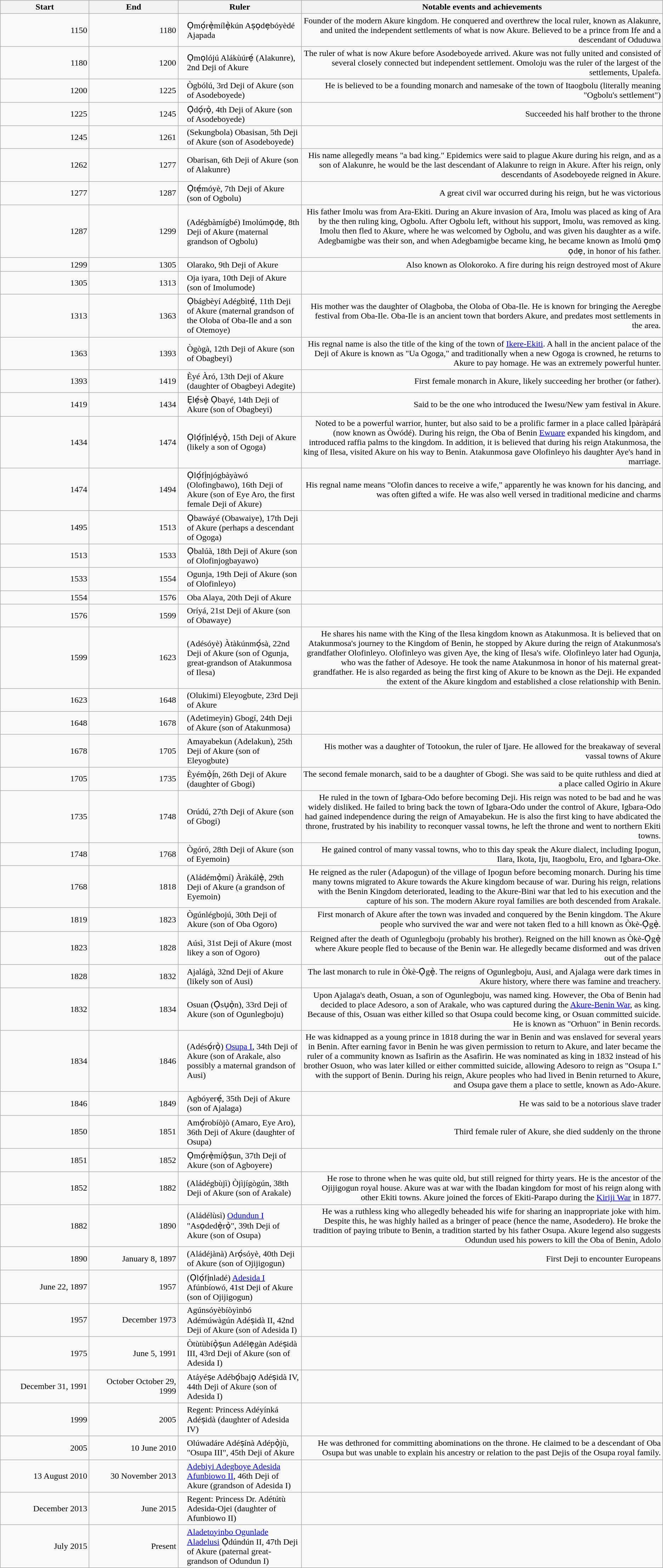<table class=wikitable style="text-align:right;">
<tr>
<th style="width:10em;">Start</th>
<th style="width:10em;">End</th>
<th>Ruler</th>
<th>Notable events and achievements</th>
</tr>
<tr>
<td>1150</td>
<td>1180</td>
<td style="text-align:left;padding-left:1em;">Ọmọ́rẹ̀mílẹ̀kún Aṣọdẹbóyèdé Ajapada</td>
<td>Founder of the modern Akure kingdom. He conquered and overthrew the local ruler, known as Alakunre, and united the independent settlements of what is now Akure. Believed to be a prince from Ife and a descendant of Oduduwa</td>
</tr>
<tr>
<td>1180</td>
<td>1200</td>
<td style="text-align:left;padding-left:1em;">Ọmọlójú Alákùúrẹ́ (Alakunre), 2nd Deji of Akure</td>
<td>The ruler of what is now Akure before Asodeboyede arrived. Akure was not fully united and consisted of several closely connected but independent settlement. Omoloju was the ruler of the largest of the settlements, Upalefa.</td>
</tr>
<tr>
<td>1200</td>
<td>1225</td>
<td style="text-align:left;padding-left:1em;">Ògbólú, 3rd Deji of Akure (son of Asodeboyede)</td>
<td>He is believed to be a founding monarch and namesake of the town of Itaogbolu (literally meaning "Ogbolu's settlement")</td>
</tr>
<tr>
<td>1225</td>
<td>1245</td>
<td style="text-align:left;padding-left:1em;">Ọ̀dọ́rọ̀, 4th Deji of Akure (son of Asodeboyede)</td>
<td>Succeeded his half brother to the throne</td>
</tr>
<tr>
<td>1245</td>
<td>1261</td>
<td style="text-align:left;padding-left:1em;">(Sekungbola) Obasisan, 5th Deji of Akure (son of Asodeboyede)</td>
<td></td>
</tr>
<tr>
<td>1262</td>
<td>1277</td>
<td style="text-align:left;padding-left:1em;">Obarisan, 6th Deji of Akure (son of Alakunre)</td>
<td>His name allegedly means "a bad king." Epidemics were said to plague Akure during his reign, and as a son of Alakunre, he would be the last descendant of Alakunre to reign in Akure. After his reign, only descendants of Asodeboyede reigned in Akure.</td>
</tr>
<tr>
<td>1277</td>
<td>1287</td>
<td style="text-align:left;padding-left:1em;">Ọ̀tẹ́móyè, 7th Deji of Akure (son of Ogbolu)</td>
<td>A great civil war occurred during his reign, but he was victorious</td>
</tr>
<tr>
<td>1287</td>
<td>1299</td>
<td style="text-align:left;padding-left:1em;">(Adégbàmígbé) Imolúmọdẹ, 8th Deji of Akure (maternal grandson of Ogbolu)</td>
<td>His father Imolu was from Ara-Ekiti. During an Akure invasion of Ara, Imolu was placed as king of Ara by the then ruling king, Ogbolu. After Ogbolu left, without his support, Imolu, was removed as king. Imolu then fled to Akure, where he was welcomed by Ogbolu, and was given his daughter as a wife. Adegbamigbe was their son, and when Adegbamigbe became king, he became known as Imolú ọmọ ọdẹ, in honor of his father.</td>
</tr>
<tr>
<td>1299</td>
<td>1305</td>
<td style="text-align:left;padding-left:1em;">Olarako, 9th Deji of Akure</td>
<td>Also known as Olokoroko. A fire during his reign destroyed most of Akure</td>
</tr>
<tr>
<td>1305</td>
<td>1313</td>
<td style="text-align:left;padding-left:1em;">Oja iyara, 10th Deji of Akure (son of Imolumode)</td>
<td></td>
</tr>
<tr>
<td>1313</td>
<td>1363</td>
<td style="text-align:left;padding-left:1em;">Ọbágbèyí Adégbìtẹ́, 11th Deji of Akure (maternal grandson of the Oloba of Oba-Ile and a son of Otemoye)</td>
<td>His mother was the daughter of Olagboba, the Oloba of Oba-Ile. He is known for bringing the Aeregbe festival from Oba-Ile. Oba-Ile is an ancient town that borders Akure, and predates most settlements in the area.</td>
</tr>
<tr>
<td>1363</td>
<td>1393</td>
<td style="text-align:left;padding-left:1em;">Ògògà, 12th Deji of Akure (son of Obagbeyi)</td>
<td>His regnal name is also the title of the king of the town of <a href='#'>Ikere-Ekiti</a>. A hall in the ancient palace of the Deji of Akure is known as "Ua Ogoga," and traditionally when a new Ogoga is crowned, he returns to Akure to pay homage. He was an extremely powerful hunter.</td>
</tr>
<tr>
<td>1393</td>
<td>1419</td>
<td style="text-align:left;padding-left:1em;">Èyé Àró, 13th Deji of Akure (daughter of Obagbeyi Adegite)</td>
<td>First female monarch in Akure, likely succeeding her brother (or father).</td>
</tr>
<tr>
<td>1419</td>
<td>1434</td>
<td style="text-align:left;padding-left:1em;">Ẹlẹ́sẹ̀ Ọbayé, 14th Deji of Akure (son of Obagbeyi)</td>
<td>Said to be the one who introduced the Iwesu/New yam festival in Akure.</td>
</tr>
<tr>
<td>1434</td>
<td>1474</td>
<td style="text-align:left;padding-left:1em;">Ọlọ́fịnlẹ́yọ̀, 15th Deji of Akure (likely a son of Ogoga)</td>
<td>Noted to be a powerful warrior, hunter, but also said to be a prolific farmer in a place called Ìpàràpárá (now known as Òwódé). During his reign, the Oba of Benin <a href='#'>Ewuare</a> expanded his kingdom, and introduced raffia palms to the kingdom. In addition, it is believed that during his reign Atakunmosa, the king of Ilesa, visited Akure on his way to Benin. Atakunmosa gave Olofinleyo his daughter Aye's hand in marriage.</td>
</tr>
<tr>
<td>1474</td>
<td>1494</td>
<td style="text-align:left;padding-left:1em;">Ọlọ́fịnjógbàyàwó (Olofingbawo), 16th Deji of Akure (son of Eye Aro, the first female Deji of Akure)</td>
<td>His regnal name means "Olofin dances to receive a wife," apparently he was known for his dancing, and was often gifted a wife. He was also well versed in traditional medicine and charms</td>
</tr>
<tr>
<td>1495</td>
<td>1513</td>
<td style="text-align:left;padding-left:1em;">Ọbawáyé (Obawaiye), 17th Deji of Akure (perhaps a descendant of Ogoga)</td>
<td></td>
</tr>
<tr>
<td>1513</td>
<td>1533</td>
<td style="text-align:left;padding-left:1em;">Ọbalúà, 18th Deji of Akure (son of Olofinjogbayawo)</td>
<td></td>
</tr>
<tr>
<td>1533</td>
<td>1554</td>
<td style="text-align:left;padding-left:1em;">Ogunja, 19th Deji of Akure (son of Olofinleyo)</td>
<td></td>
</tr>
<tr>
<td>1554</td>
<td>1576</td>
<td style="text-align:left;padding-left:1em;">Oba Alaya, 20th Deji of Akure</td>
<td></td>
</tr>
<tr>
<td>1576</td>
<td>1599</td>
<td style="text-align:left;padding-left:1em;">Oríyá, 21st Deji of Akure (son of Obawaye)</td>
<td></td>
</tr>
<tr>
<td>1599</td>
<td>1623</td>
<td style="text-align:left;padding-left:1em;">(Adésóyè) Àtàkúnmọ́sà, 22nd Deji of Akure (son of Ogunja, great-grandson of Atakunmosa of Ilesa)</td>
<td>He shares his name with the King of the Ilesa kingdom known as Atakunmosa. It is believed that on Atakunmosa's journey to the Kingdom of Benin, he stopped by Akure during the reign of Atakunmosa's grandfather Olofinleyo. Olofinleyo was given Aye, the king of Ilesa's wife. Olofinleyo later had Ogunja, who was the father of Adesoye. He took the name Atakunmosa in honor of his maternal great-grandfather. He is also regarded as being the first king of Akure to be known as the Deji. He expanded the extent of the Akure kingdom and established a close relationship with Benin.</td>
</tr>
<tr>
<td>1623</td>
<td>1648</td>
<td style="text-align:left;padding-left:1em;">(Olukimi) Eleyogbute, 23rd Deji of Akure</td>
<td></td>
</tr>
<tr>
<td>1648</td>
<td>1678</td>
<td style="text-align:left;padding-left:1em;">(Adetimeyin) Gbogí, 24th Deji of Akure (son of Atakunmosa)</td>
<td></td>
</tr>
<tr>
<td>1678</td>
<td>1705</td>
<td style="text-align:left;padding-left:1em;">Amayabekun (Adelakun), 25th Deji of Akure (son of Eleyogbute)</td>
<td>His mother was a daughter of Totookun, the ruler of Ijare. He allowed for the breakaway of several vassal towns of Akure</td>
</tr>
<tr>
<td>1705</td>
<td>1735</td>
<td style="text-align:left;padding-left:1em;">Èyémọ̀ị́n, 26th Deji of Akure (daughter of Gbogi)</td>
<td>The second female monarch, said to be a daughter of Gbogi. She was said to be quite ruthless and died at a place called Ogirio in Akure</td>
</tr>
<tr>
<td>1735</td>
<td>1748</td>
<td style="text-align:left;padding-left:1em;">Orúdú, 27th Deji of Akure (son of Gbogi)</td>
<td>He ruled in the town of Igbara-Odo before becoming Deji. His reign was noted to be bad and he was widely disliked. He failed to bring back the town of Igbara-Odo under the control of Akure, Igbara-Odo had gained independence during the reign of Amayabekun. He is also the first king to have abdicated the throne, frustrated by his inability to reconquer vassal towns, he left the throne and went to northern Ekiti towns.</td>
</tr>
<tr>
<td>1748</td>
<td>1768</td>
<td style="text-align:left;padding-left:1em;">Ògóró, 28th Deji of Akure (son of Eyemoin)</td>
<td>He gained control of many vassal towns, who to this day speak the Akure dialect, including Ipogun, Ilara, Ikota, Iju, Itaogbolu, Ero, and Igbara-Oke.</td>
</tr>
<tr>
<td>1768</td>
<td>1818</td>
<td style="text-align:left;padding-left:1em;">(Aládémọ̀mí) Àràkálẹ̀, 29th Deji of Akure (a grandson of Eyemoin)</td>
<td>He reigned as the ruler (Adapogun) of the village of Ipogun before becoming monarch. During his time many towns migrated to Akure towards the Akure kingdom because of war. During his reign, relations with the Benin Kingdom deteriorated, leading to the Akure-Bini war that led to his execution and the capture of his son. The modern Akure royal families are both descended from Arakale.</td>
</tr>
<tr>
<td>1819</td>
<td>1823</td>
<td style="text-align:left;padding-left:1em;">Ògúnlégbojú, 30th Deji of Akure (son of Oba Ogoro)</td>
<td>First monarch of Akure after the town was invaded and conquered by the Benin kingdom. The Akure people who survived the war and were not taken fled to a hill known as Òkè-Ọ̀gẹ̀.</td>
</tr>
<tr>
<td>1823</td>
<td>1828</td>
<td style="text-align:left;padding-left:1em;">Aúsì, 31st Deji of Akure (most likey a son of Ogoro)</td>
<td>Reigned after the death of Ogunlegboju (probably his brother). Reigned on the hill known as Òkè-Ọ̀gẹ̀ where Akure people fled to because of the Benin war. He allegedly became disformed and was driven out of the palace</td>
</tr>
<tr>
<td>1828</td>
<td>1832</td>
<td style="text-align:left;padding-left:1em;">Ajalágà, 32nd Deji of Akure (likely son of Ausi)</td>
<td>The last monarch to rule in Òkè-Ọ̀gẹ̀. The reigns of Ogunlegboju, Ausi, and Ajalaga were dark times in Akure history, where there was famine and treachery.</td>
</tr>
<tr>
<td>1832</td>
<td>1834</td>
<td style="text-align:left;padding-left:1em;">Osuan (Ọ̀sụọ̀n), 33rd Deji of Akure (son of Ogunlegboju)</td>
<td>Upon Ajalaga's death, Osuan, a son of Ogunlegboju, was named king. However, the Oba of Benin had decided to place Adesoro, a son of Arakale, who was captured during the <a href='#'>Akure-Benin War</a>, as king. Because of this, Osuan was either killed so that Osupa could become king, or Osuan committed suicide. He is known as "Orhuon" in Benin records.</td>
</tr>
<tr>
<td>1834</td>
<td>1846</td>
<td style ="text-align:left;padding-left:1em;">(Adésọ́rọ̀) <a href='#'>Osupa I</a>, 34th Deji of Akure (son of Arakale, also possibly a maternal grandson of Ausi)</td>
<td>He was kidnapped as a young prince in 1818 during the war in Benin and was enslaved for several years in Benin. After earning favor in Benin he was given permission to return to Akure, and later became the ruler of a community known as Isafirin as the Asafirin. He was nominated as king in 1832 instead of his brother Osuon, who was later killed or either committed suicide, allowing Adesoro to reign as "Osupa I." with the support of Benin. During his reign, Akure peoples who had lived in Benin returned to Akure, and Osupa gave them a place to settle, known as Ado-Akure.</td>
</tr>
<tr>
<td>1846</td>
<td>1849</td>
<td style="text-align:left;padding-left:1em;">Agbóyerẹ́, 35th Deji of Akure (son of Ajalaga)</td>
<td>He was said to be a notorious slave trader</td>
</tr>
<tr>
<td>1850</td>
<td>1851</td>
<td style="text-align:left;padding-left:1em;">Amọ́robíòjò (Amaro, Eye Aro), 36th Deji of Akure (daughter of Osupa)</td>
<td>Third female ruler of Akure, she died suddenly on the throne</td>
</tr>
<tr>
<td>1851</td>
<td>1852</td>
<td style="text-align:left;padding-left:1em;">Ọmọ́rẹ̀míọ̀ṣun, 37th Deji of Akure (son of Agboyere)</td>
<td></td>
</tr>
<tr>
<td>1852</td>
<td>1882</td>
<td style="text-align:left;padding-left:1em;">(Aládégbùjì) Òjìjígògún, 38th Deji of Akure (son of Arakale)</td>
<td>He rose to throne when he was quite old, but still reigned for thirty years. He is the ancestor of the Ojijigogun royal house. Akure was at war with the Ibadan kingdom for most of his reign along with other Ekiti towns. Akure joined the forces of Ekiti-Parapo during the <a href='#'>Kiriji War</a> in 1877.</td>
</tr>
<tr>
<td>1882</td>
<td>1890</td>
<td style="text-align:left;padding-left:1em;">(Aládélùsì) <a href='#'>Odundun I</a> "Asọdedẹ̀rọ̀", 39th Deji of Akure (son of Osupa)</td>
<td>He was a ruthless king who allegedly beheaded his wife for sharing an inappropriate joke with him. Despite this, he was highly hailed as a bringer of peace (hence the name, Asodedero). He broke the tradition of paying tribute to Benin, a tradition started by his father Osupa. Akure legend also suggests Odundun used his powers to kill the Oba of Benin, Adolo</td>
</tr>
<tr>
<td>1890</td>
<td>January 8, 1897</td>
<td style="text-align:left;padding-left:1em;">(Aládéjànà) Arọ́sóyè, 40th Deji of Akure (son of Ojijigogun)</td>
<td>First Deji to encounter Europeans</td>
</tr>
<tr>
<td>June 22, 1897</td>
<td>1957</td>
<td style="text-align:left;padding-left:1em;">(Ọlọ́fịnladé) <a href='#'>Adesida I</a> Afúnbíowó, 41st Deji of Akure (son of Ojijigogun)</td>
<td></td>
</tr>
<tr>
<td>1957</td>
<td>December 1973</td>
<td style="text-align:left;padding-left:1em;">Agúnsóyèbíòyìnbó Adémúwàgún Adéṣidà II, 42nd Deji of Akure (son of Adesida I)</td>
<td></td>
</tr>
<tr>
<td>1975</td>
<td>June 5, 1991</td>
<td style="text-align:left;padding-left:1em;">Òtùtùbíọ̀ṣun Adélẹgàn Adéṣidà III, 43rd Deji of Akure (son of Adesida I)</td>
<td></td>
</tr>
<tr>
<td>December 31, 1991</td>
<td>October October 29, 1999</td>
<td style="text-align:left;padding-left:1em;">Atáyéṣe Adébọ́bajọ Adéṣidà IV, 44th Deji of Akure (son of Adesida I)</td>
<td></td>
</tr>
<tr>
<td>1999</td>
<td>2005</td>
<td style="text-align:left;padding-left:1em;">Regent: Princess Adéyínká Adéṣidà (daughter of Adesida IV)</td>
<td></td>
</tr>
<tr>
<td>2005</td>
<td>10 June 2010</td>
<td style="text-align:left;padding-left:1em;">Olúwadáre Adéṣínà Adépọ̀jù, "Osupa III", 45th Deji of Akure</td>
<td>He was dethroned for committing abominations on the throne. He claimed to be a descendant of Oba Osupa but was unable to explain his ancestry or relation to the past Dejis of the Osupa royal family.</td>
</tr>
<tr>
<td>13 August 2010</td>
<td>30 November 2013</td>
<td style="text-align:left;padding-left:1em;"><a href='#'>Adebiyi Adegboye Adesida Afunbiowo II</a>, 46th Deji of Akure (grandson of Adesida I)</td>
<td></td>
</tr>
<tr>
<td>December 2013</td>
<td>June 2015</td>
<td style="text-align:left;padding-left:1em;">Regent: Princess Dr. Adétútù Adesida-Ojei (daughter of Afunbiowo II)</td>
<td></td>
</tr>
<tr>
<td>July 2015</td>
<td>Present</td>
<td style="text-align:left;padding-left:1em;"><a href='#'>Aladetoyinbo Ogunlade Aladelusi</a> Ọ̀dúndún II, 47th Deji of Akure (paternal great-grandson of Odundun I)</td>
<td></td>
</tr>
</table>
